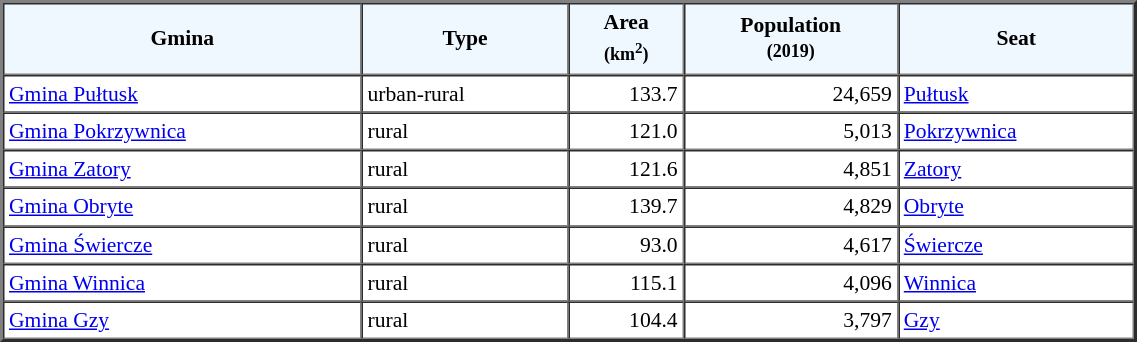<table width="60%" border="2" cellpadding="3" cellspacing="0" style="font-size:90%;line-height:120%;">
<tr bgcolor="F0F8FF">
<td style="text-align:center;"><strong>Gmina</strong></td>
<td style="text-align:center;"><strong>Type</strong></td>
<td style="text-align:center;"><strong>Area<br><small>(km<sup>2</sup>)</small></strong></td>
<td style="text-align:center;"><strong>Population<br><small>(2019)</small></strong></td>
<td style="text-align:center;"><strong>Seat</strong></td>
</tr>
<tr>
<td><a href='#'>Gmina Pułtusk</a></td>
<td>urban-rural</td>
<td style="text-align:right;">133.7</td>
<td style="text-align:right;">24,659</td>
<td><a href='#'>Pułtusk</a></td>
</tr>
<tr>
<td><a href='#'>Gmina Pokrzywnica</a></td>
<td>rural</td>
<td style="text-align:right;">121.0</td>
<td style="text-align:right;">5,013</td>
<td><a href='#'>Pokrzywnica</a></td>
</tr>
<tr>
<td><a href='#'>Gmina Zatory</a></td>
<td>rural</td>
<td style="text-align:right;">121.6</td>
<td style="text-align:right;">4,851</td>
<td><a href='#'>Zatory</a></td>
</tr>
<tr>
<td><a href='#'>Gmina Obryte</a></td>
<td>rural</td>
<td style="text-align:right;">139.7</td>
<td style="text-align:right;">4,829</td>
<td><a href='#'>Obryte</a></td>
</tr>
<tr>
<td><a href='#'>Gmina Świercze</a></td>
<td>rural</td>
<td style="text-align:right;">93.0</td>
<td style="text-align:right;">4,617</td>
<td><a href='#'>Świercze</a></td>
</tr>
<tr>
<td><a href='#'>Gmina Winnica</a></td>
<td>rural</td>
<td style="text-align:right;">115.1</td>
<td style="text-align:right;">4,096</td>
<td><a href='#'>Winnica</a></td>
</tr>
<tr>
<td><a href='#'>Gmina Gzy</a></td>
<td>rural</td>
<td style="text-align:right;">104.4</td>
<td style="text-align:right;">3,797</td>
<td><a href='#'>Gzy</a></td>
</tr>
<tr>
</tr>
</table>
